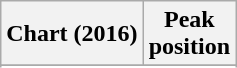<table class="wikitable sortable plainrowheaders" style="text-align:center">
<tr>
<th scope="col">Chart (2016)</th>
<th scope="col">Peak<br> position</th>
</tr>
<tr>
</tr>
<tr>
</tr>
</table>
